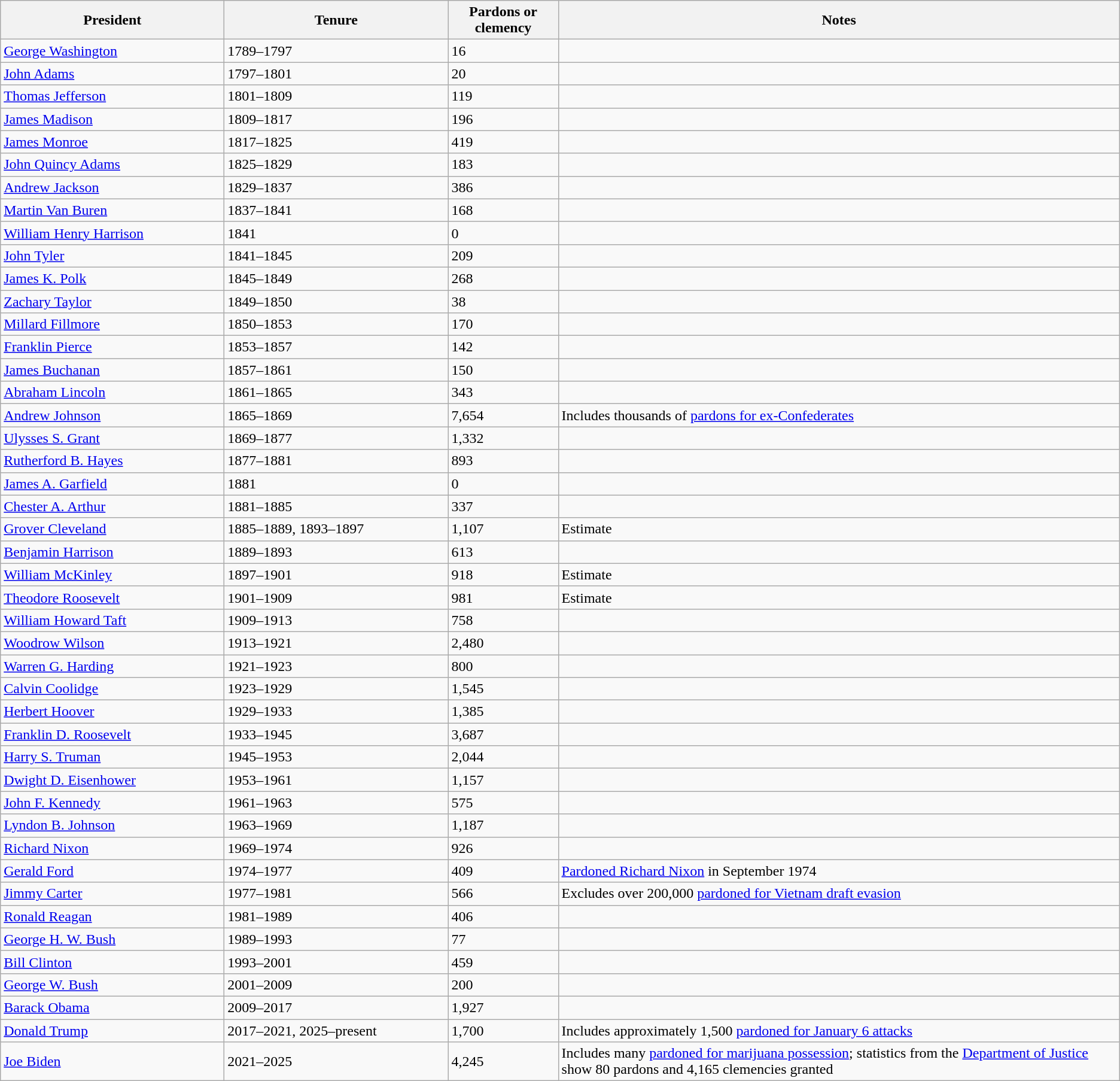<table class="wikitable sortable">
<tr>
<th width=20%>President</th>
<th width=20%>Tenure</th>
<th>Pardons or clemency</th>
<th class="unsortable">Notes</th>
</tr>
<tr>
<td data-sort-value="Washington, George"><a href='#'>George Washington</a></td>
<td>1789–1797</td>
<td>16</td>
<td></td>
</tr>
<tr>
<td data-sort-value="Adams, John"><a href='#'>John Adams</a></td>
<td>1797–1801</td>
<td>20</td>
<td></td>
</tr>
<tr>
<td data-sort-value="Jefferson, Thomas"><a href='#'>Thomas Jefferson</a></td>
<td>1801–1809</td>
<td>119</td>
<td></td>
</tr>
<tr>
<td data-sort-value="Madison, James"><a href='#'>James Madison</a></td>
<td>1809–1817</td>
<td>196</td>
<td></td>
</tr>
<tr>
<td data-sort-value="Monroe, James"><a href='#'>James Monroe</a></td>
<td>1817–1825</td>
<td>419</td>
<td></td>
</tr>
<tr>
<td data-sort-value="Adams, John Quincy"><a href='#'>John Quincy Adams</a></td>
<td>1825–1829</td>
<td>183</td>
<td></td>
</tr>
<tr>
<td data-sort-value="Jackson, Andrew"><a href='#'>Andrew Jackson</a></td>
<td>1829–1837</td>
<td>386</td>
<td></td>
</tr>
<tr>
<td data-sort-value="Van Buren, Martin"><a href='#'>Martin Van Buren</a></td>
<td>1837–1841</td>
<td>168</td>
<td></td>
</tr>
<tr>
<td data-sort-value="Harrison, William Henry"><a href='#'>William Henry Harrison</a></td>
<td>1841</td>
<td>0</td>
<td></td>
</tr>
<tr>
<td data-sort-value="Tyler, John"><a href='#'>John Tyler</a></td>
<td>1841–1845</td>
<td>209</td>
<td></td>
</tr>
<tr>
<td data-sort-value="Polk, James K."><a href='#'>James K. Polk</a></td>
<td>1845–1849</td>
<td>268</td>
<td></td>
</tr>
<tr>
<td data-sort-value="Taylor, Zachary"><a href='#'>Zachary Taylor</a></td>
<td>1849–1850</td>
<td>38</td>
<td></td>
</tr>
<tr>
<td data-sort-value="Fillmore, Millard"><a href='#'>Millard Fillmore</a></td>
<td>1850–1853</td>
<td>170</td>
<td></td>
</tr>
<tr>
<td data-sort-value="Pierce, Franklin"><a href='#'>Franklin Pierce</a></td>
<td>1853–1857</td>
<td>142</td>
<td></td>
</tr>
<tr>
<td data-sort-value="Buchanan, Jamse"><a href='#'>James Buchanan</a></td>
<td>1857–1861</td>
<td>150</td>
<td></td>
</tr>
<tr>
<td data-sort-value="Lincoln, Abraham"><a href='#'>Abraham Lincoln</a></td>
<td>1861–1865</td>
<td>343</td>
<td></td>
</tr>
<tr>
<td data-sort-value="Johnson, Andrew"><a href='#'>Andrew Johnson</a></td>
<td>1865–1869</td>
<td>7,654</td>
<td>Includes thousands of <a href='#'>pardons for ex-Confederates</a></td>
</tr>
<tr>
<td data-sort-value="Grant, Ulysses S."><a href='#'>Ulysses S. Grant</a></td>
<td>1869–1877</td>
<td>1,332</td>
<td></td>
</tr>
<tr>
<td data-sort-value="Hayes, Rutherford B."><a href='#'>Rutherford B. Hayes</a></td>
<td>1877–1881</td>
<td>893</td>
<td></td>
</tr>
<tr>
<td data-sort-value="Garfield, James A."><a href='#'>James A. Garfield</a></td>
<td>1881</td>
<td>0</td>
<td></td>
</tr>
<tr>
<td data-sort-value="Arthur, Chester A."><a href='#'>Chester A. Arthur</a></td>
<td>1881–1885</td>
<td>337</td>
<td></td>
</tr>
<tr>
<td data-sort-value="Cleveland, Grover"><a href='#'>Grover Cleveland</a></td>
<td>1885–1889, 1893–1897</td>
<td>1,107</td>
<td>Estimate</td>
</tr>
<tr>
<td data-sort-value="Harrison, Benjamin"><a href='#'>Benjamin Harrison</a></td>
<td>1889–1893</td>
<td>613</td>
<td></td>
</tr>
<tr>
<td data-sort-value="McKinley, William"><a href='#'>William McKinley</a></td>
<td>1897–1901</td>
<td>918</td>
<td>Estimate</td>
</tr>
<tr>
<td data-sort-value="Roosevelt, Theodore"><a href='#'>Theodore Roosevelt</a></td>
<td>1901–1909</td>
<td>981</td>
<td>Estimate</td>
</tr>
<tr>
<td data-sort-value="Taft, William Howard"><a href='#'>William Howard Taft</a></td>
<td>1909–1913</td>
<td>758</td>
<td></td>
</tr>
<tr>
<td data-sort-value="Wilson, Woodrow"><a href='#'>Woodrow Wilson</a></td>
<td>1913–1921</td>
<td>2,480</td>
<td></td>
</tr>
<tr>
<td data-sort-value="Harding, Warren G."><a href='#'>Warren G. Harding</a></td>
<td>1921–1923</td>
<td>800</td>
<td></td>
</tr>
<tr>
<td data-sort-value="Coolidge, Calvin"><a href='#'>Calvin Coolidge</a></td>
<td>1923–1929</td>
<td>1,545</td>
<td></td>
</tr>
<tr>
<td data-sort-value="Hoover, Herbert"><a href='#'>Herbert Hoover</a></td>
<td>1929–1933</td>
<td>1,385</td>
<td></td>
</tr>
<tr>
<td data-sort-value="Roosevelt, Franklin D."><a href='#'>Franklin D. Roosevelt</a></td>
<td>1933–1945</td>
<td>3,687</td>
<td></td>
</tr>
<tr>
<td data-sort-value="Truman, Harry S."><a href='#'>Harry S. Truman</a></td>
<td>1945–1953</td>
<td>2,044</td>
<td></td>
</tr>
<tr>
<td data-sort-value="Eisenhower, Dwight D."><a href='#'>Dwight D. Eisenhower</a></td>
<td>1953–1961</td>
<td>1,157</td>
<td></td>
</tr>
<tr>
<td data-sort-value="Kennedy, John F."><a href='#'>John F. Kennedy</a></td>
<td>1961–1963</td>
<td>575</td>
<td></td>
</tr>
<tr>
<td data-sort-value="Johnson, Lyndon B."><a href='#'>Lyndon B. Johnson</a></td>
<td>1963–1969</td>
<td>1,187</td>
<td></td>
</tr>
<tr>
<td data-sort-value="Nixon, Richard"><a href='#'>Richard Nixon</a></td>
<td>1969–1974</td>
<td>926</td>
<td></td>
</tr>
<tr>
<td data-sort-value="Ford, Gerald"><a href='#'>Gerald Ford</a></td>
<td>1974–1977</td>
<td>409</td>
<td><a href='#'>Pardoned Richard Nixon</a> in September 1974</td>
</tr>
<tr>
<td data-sort-value="Carter, Jimmy"><a href='#'>Jimmy Carter</a></td>
<td>1977–1981</td>
<td>566</td>
<td>Excludes over 200,000 <a href='#'>pardoned for Vietnam draft evasion</a></td>
</tr>
<tr>
<td data-sort-value="Reagan, Ronald"><a href='#'>Ronald Reagan</a></td>
<td>1981–1989</td>
<td>406</td>
<td></td>
</tr>
<tr>
<td data-sort-value="Bush, George H. W."><a href='#'>George H. W. Bush</a></td>
<td>1989–1993</td>
<td>77</td>
<td></td>
</tr>
<tr>
<td data-sort-value="Clinton, Bill"><a href='#'>Bill Clinton</a></td>
<td>1993–2001</td>
<td>459</td>
<td></td>
</tr>
<tr>
<td data-sort-value="Bush, George W."><a href='#'>George W. Bush</a></td>
<td>2001–2009</td>
<td>200</td>
<td></td>
</tr>
<tr>
<td data-sort-value="Obama, Barack"><a href='#'>Barack Obama</a></td>
<td>2009–2017</td>
<td>1,927</td>
<td></td>
</tr>
<tr>
<td data-sort-value="Trump, Donald"><a href='#'>Donald Trump</a></td>
<td>2017–2021, 2025–present</td>
<td>1,700</td>
<td>Includes approximately 1,500 <a href='#'>pardoned for January 6 attacks</a></td>
</tr>
<tr>
<td data-sort-value="Biden, Joe"><a href='#'>Joe Biden</a></td>
<td>2021–2025</td>
<td>4,245</td>
<td>Includes many <a href='#'>pardoned for marijuana possession</a>; statistics from the <a href='#'>Department of Justice</a> show 80 pardons and 4,165 clemencies granted</td>
</tr>
</table>
